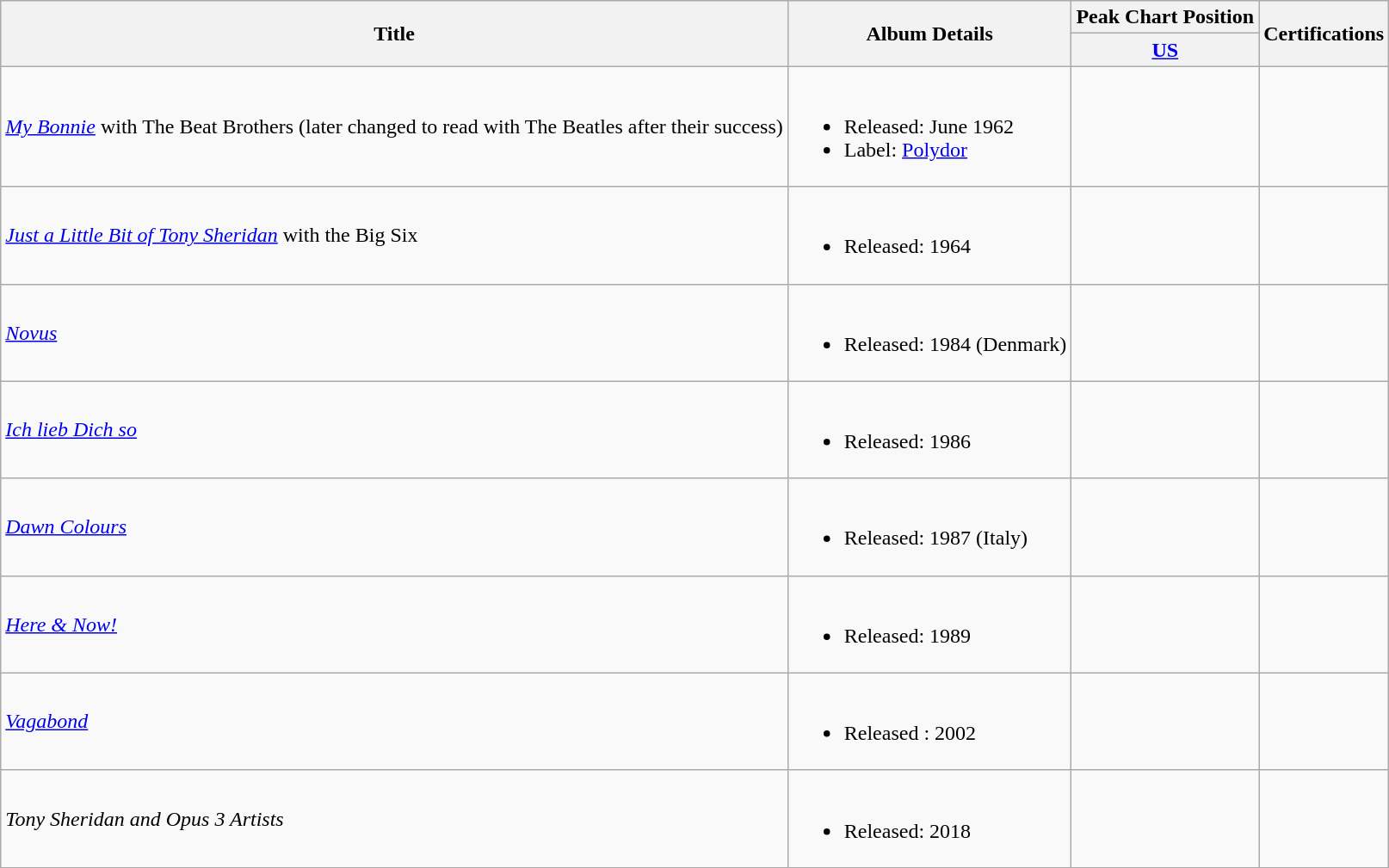<table class="wikitable sortable">
<tr>
<th rowspan="2">Title</th>
<th rowspan="2">Album Details</th>
<th>Peak Chart Position</th>
<th rowspan="2">Certifications</th>
</tr>
<tr>
<th><a href='#'>US</a></th>
</tr>
<tr>
<td><em><a href='#'>My Bonnie</a></em> with The Beat Brothers (later changed to read with The Beatles after their success)</td>
<td><br><ul><li>Released: June 1962</li><li>Label: <a href='#'>Polydor</a></li></ul></td>
<td></td>
<td></td>
</tr>
<tr>
<td><em><a href='#'>Just a Little Bit of Tony Sheridan</a></em> with the Big Six</td>
<td><br><ul><li>Released: 1964</li></ul></td>
<td></td>
<td></td>
</tr>
<tr>
<td><em><a href='#'>Novus</a></em></td>
<td><br><ul><li>Released: 1984 (Denmark)</li></ul></td>
<td></td>
<td></td>
</tr>
<tr>
<td><em><a href='#'>Ich lieb Dich so</a></em></td>
<td><br><ul><li>Released: 1986</li></ul></td>
<td></td>
<td></td>
</tr>
<tr>
<td><em><a href='#'>Dawn Colours</a></em></td>
<td><br><ul><li>Released: 1987 (Italy)</li></ul></td>
<td></td>
<td></td>
</tr>
<tr>
<td><em><a href='#'>Here & Now!</a></em></td>
<td><br><ul><li>Released: 1989</li></ul></td>
<td></td>
<td></td>
</tr>
<tr>
<td><em><a href='#'>Vagabond</a></em></td>
<td><br><ul><li>Released : 2002</li></ul></td>
<td></td>
<td></td>
</tr>
<tr>
<td><em>Tony Sheridan and Opus 3 Artists</em></td>
<td><br><ul><li>Released: 2018</li></ul></td>
<td></td>
<td></td>
</tr>
</table>
